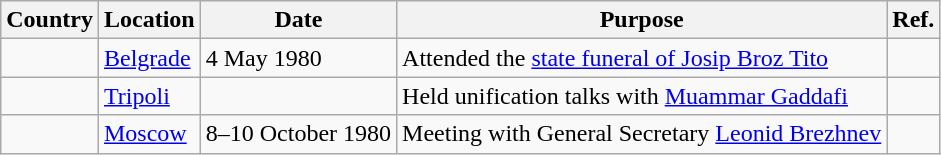<table class="wikitable">
<tr>
<th>Country</th>
<th>Location</th>
<th>Date</th>
<th>Purpose</th>
<th>Ref.</th>
</tr>
<tr>
<td></td>
<td><a href='#'>Belgrade</a></td>
<td>4 May 1980</td>
<td>Attended the <a href='#'>state funeral of Josip Broz Tito</a></td>
<td></td>
</tr>
<tr>
<td></td>
<td><a href='#'>Tripoli</a></td>
<td></td>
<td>Held unification talks with <a href='#'>Muammar Gaddafi</a></td>
<td></td>
</tr>
<tr>
<td></td>
<td><a href='#'>Moscow</a></td>
<td>8–10 October 1980</td>
<td>Meeting with General Secretary <a href='#'>Leonid Brezhnev</a></td>
<td></td>
</tr>
</table>
